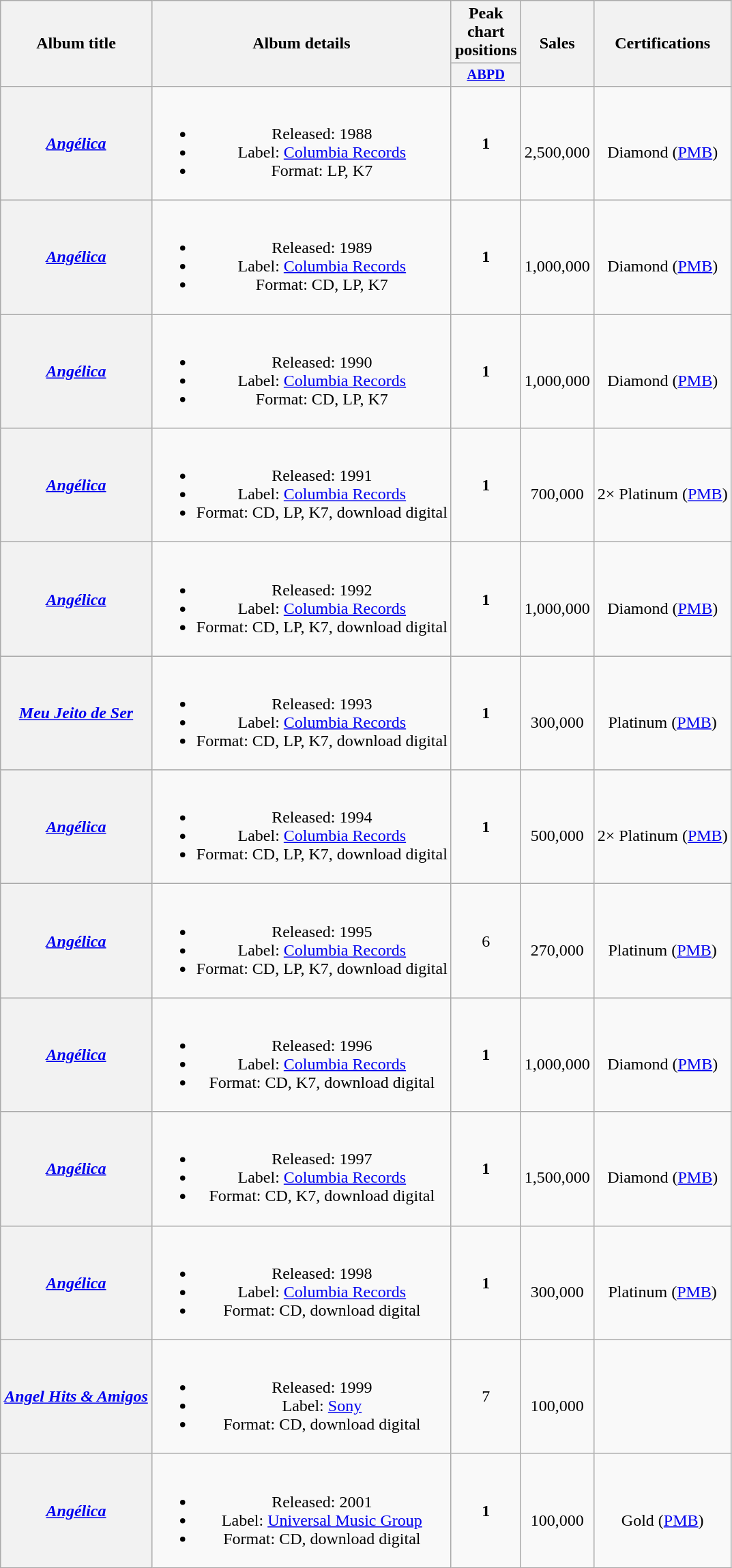<table class="wikitable plainrowheaders" style="text-align:center;" border="1">
<tr>
<th scope="col" rowspan="2">Album title</th>
<th scope="col" rowspan="2">Album details</th>
<th scope="col" colspan="1">Peak chart positions</th>
<th scope="col" rowspan="2">Sales</th>
<th scope="col" rowspan="2">Certifications</th>
</tr>
<tr>
<th scope="col" style="width:3em;font-size:85%;"><a href='#'>ABPD</a></th>
</tr>
<tr>
<th scope="row"><em><a href='#'>Angélica</a></em></th>
<td><br><ul><li>Released: 1988</li><li>Label: <a href='#'>Columbia Records</a></li><li>Format: LP, K7</li></ul></td>
<td><strong>1</strong></td>
<td><br>2,500,000</td>
<td><br>Diamond (<a href='#'>PMB</a>)</td>
</tr>
<tr>
<th scope="row"><em><a href='#'>Angélica</a></em></th>
<td><br><ul><li>Released: 1989</li><li>Label: <a href='#'>Columbia Records</a></li><li>Format: CD, LP, K7</li></ul></td>
<td><strong>1</strong></td>
<td><br>1,000,000</td>
<td><br>Diamond (<a href='#'>PMB</a>)</td>
</tr>
<tr>
<th scope="row"><em><a href='#'>Angélica</a></em></th>
<td><br><ul><li>Released: 1990</li><li>Label: <a href='#'>Columbia Records</a></li><li>Format: CD, LP, K7</li></ul></td>
<td><strong>1</strong></td>
<td><br>1,000,000</td>
<td><br>Diamond (<a href='#'>PMB</a>)</td>
</tr>
<tr>
<th scope="row"><em><a href='#'>Angélica</a></em></th>
<td><br><ul><li>Released: 1991</li><li>Label: <a href='#'>Columbia Records</a></li><li>Format: CD, LP, K7, download digital</li></ul></td>
<td><strong>1</strong></td>
<td><br>700,000</td>
<td><br>2× Platinum (<a href='#'>PMB</a>)</td>
</tr>
<tr>
<th scope="row"><em><a href='#'>Angélica</a></em></th>
<td><br><ul><li>Released: 1992</li><li>Label: <a href='#'>Columbia Records</a></li><li>Format: CD, LP, K7, download digital</li></ul></td>
<td><strong>1</strong></td>
<td><br>1,000,000</td>
<td><br>Diamond (<a href='#'>PMB</a>)</td>
</tr>
<tr>
<th scope="row"><em><a href='#'>Meu Jeito de Ser</a></em></th>
<td><br><ul><li>Released: 1993</li><li>Label: <a href='#'>Columbia Records</a></li><li>Format: CD, LP, K7, download digital</li></ul></td>
<td><strong>1</strong></td>
<td><br>300,000</td>
<td><br>Platinum (<a href='#'>PMB</a>)</td>
</tr>
<tr>
<th scope="row"><em><a href='#'>Angélica</a></em></th>
<td><br><ul><li>Released: 1994</li><li>Label: <a href='#'>Columbia Records</a></li><li>Format: CD, LP, K7, download digital</li></ul></td>
<td><strong>1</strong></td>
<td><br>500,000</td>
<td><br>2× Platinum (<a href='#'>PMB</a>)</td>
</tr>
<tr>
<th scope="row"><em><a href='#'>Angélica</a></em></th>
<td><br><ul><li>Released: 1995</li><li>Label: <a href='#'>Columbia Records</a></li><li>Format: CD, LP, K7, download digital</li></ul></td>
<td>6</td>
<td><br>270,000</td>
<td><br>Platinum (<a href='#'>PMB</a>)</td>
</tr>
<tr>
<th scope="row"><em><a href='#'>Angélica</a></em></th>
<td><br><ul><li>Released: 1996</li><li>Label: <a href='#'>Columbia Records</a></li><li>Format: CD, K7, download digital</li></ul></td>
<td><strong>1</strong></td>
<td><br>1,000,000</td>
<td><br>Diamond (<a href='#'>PMB</a>)</td>
</tr>
<tr>
<th scope="row"><em><a href='#'>Angélica</a></em></th>
<td><br><ul><li>Released: 1997</li><li>Label: <a href='#'>Columbia Records</a></li><li>Format: CD, K7, download digital</li></ul></td>
<td><strong>1</strong></td>
<td><br>1,500,000</td>
<td><br>Diamond (<a href='#'>PMB</a>)</td>
</tr>
<tr>
<th scope="row"><em><a href='#'>Angélica</a></em></th>
<td><br><ul><li>Released: 1998</li><li>Label: <a href='#'>Columbia Records</a></li><li>Format: CD, download digital</li></ul></td>
<td><strong>1</strong></td>
<td><br>300,000</td>
<td><br>Platinum (<a href='#'>PMB</a>)</td>
</tr>
<tr>
<th scope="row"><em><a href='#'>Angel Hits & Amigos</a></em></th>
<td><br><ul><li>Released: 1999</li><li>Label: <a href='#'>Sony</a></li><li>Format: CD, download digital</li></ul></td>
<td>7</td>
<td><br>100,000</td>
<td></td>
</tr>
<tr>
<th scope="row"><em><a href='#'>Angélica</a></em></th>
<td><br><ul><li>Released: 2001</li><li>Label: <a href='#'>Universal Music Group</a></li><li>Format: CD, download digital</li></ul></td>
<td><strong>1</strong></td>
<td><br>100,000</td>
<td><br>Gold (<a href='#'>PMB</a>)</td>
</tr>
</table>
